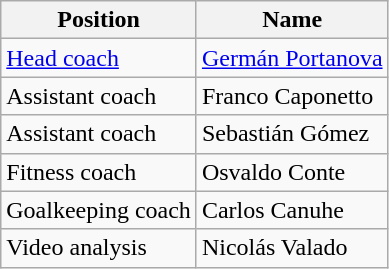<table class="wikitable">
<tr>
<th>Position</th>
<th>Name</th>
</tr>
<tr>
<td><a href='#'>Head coach</a></td>
<td> <a href='#'>Germán Portanova</a></td>
</tr>
<tr>
<td>Assistant coach</td>
<td> Franco Caponetto</td>
</tr>
<tr>
<td>Assistant coach</td>
<td> Sebastián Gómez</td>
</tr>
<tr>
<td>Fitness coach</td>
<td> Osvaldo Conte</td>
</tr>
<tr>
<td>Goalkeeping coach</td>
<td> Carlos Canuhe</td>
</tr>
<tr>
<td>Video analysis</td>
<td> Nicolás Valado</td>
</tr>
</table>
